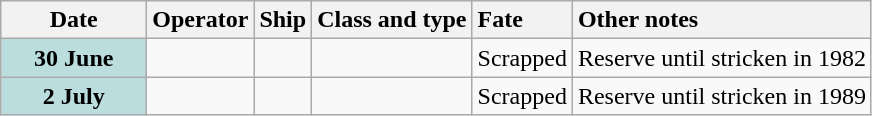<table class="wikitable">
<tr>
<th width="90">Date</th>
<th style="text-align: left;">Operator</th>
<th style="text-align: left;">Ship</th>
<th style="text-align: left;">Class and type</th>
<th style="text-align: left;">Fate</th>
<th style="text-align: left;">Other notes</th>
</tr>
<tr>
<th style="background: #bbdddd;">30 June</th>
<td></td>
<td><strong></strong></td>
<td></td>
<td>Scrapped</td>
<td>Reserve until stricken in 1982</td>
</tr>
<tr>
<th style="background: #bbdddd;">2 July</th>
<td></td>
<td><strong></strong></td>
<td></td>
<td>Scrapped</td>
<td>Reserve until stricken in 1989</td>
</tr>
</table>
